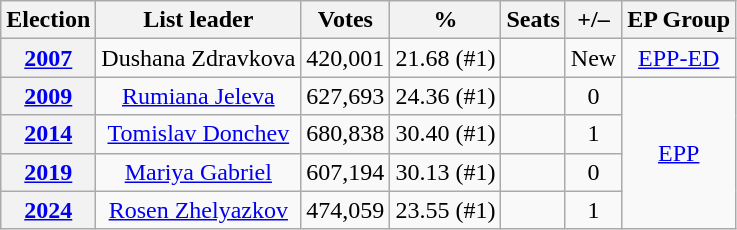<table class="wikitable" style="text-align:center">
<tr>
<th>Election</th>
<th>List leader</th>
<th>Votes</th>
<th>%</th>
<th>Seats</th>
<th>+/–</th>
<th>EP Group</th>
</tr>
<tr>
<th><a href='#'>2007</a></th>
<td>Dushana Zdravkova</td>
<td>420,001</td>
<td>21.68 (#1)</td>
<td></td>
<td>New</td>
<td><a href='#'>EPP-ED</a></td>
</tr>
<tr>
<th><a href='#'>2009</a></th>
<td><a href='#'>Rumiana Jeleva</a></td>
<td>627,693</td>
<td>24.36 (#1)</td>
<td></td>
<td> 0</td>
<td rowspan=4><a href='#'>EPP</a></td>
</tr>
<tr>
<th><a href='#'>2014</a></th>
<td><a href='#'>Tomislav Donchev</a></td>
<td>680,838</td>
<td>30.40 (#1)</td>
<td></td>
<td> 1</td>
</tr>
<tr>
<th><a href='#'>2019</a></th>
<td><a href='#'>Mariya Gabriel</a></td>
<td>607,194</td>
<td>30.13 (#1)</td>
<td></td>
<td> 0</td>
</tr>
<tr>
<th><a href='#'>2024</a></th>
<td><a href='#'>Rosen Zhelyazkov</a></td>
<td>474,059</td>
<td>23.55 (#1)</td>
<td></td>
<td> 1</td>
</tr>
</table>
